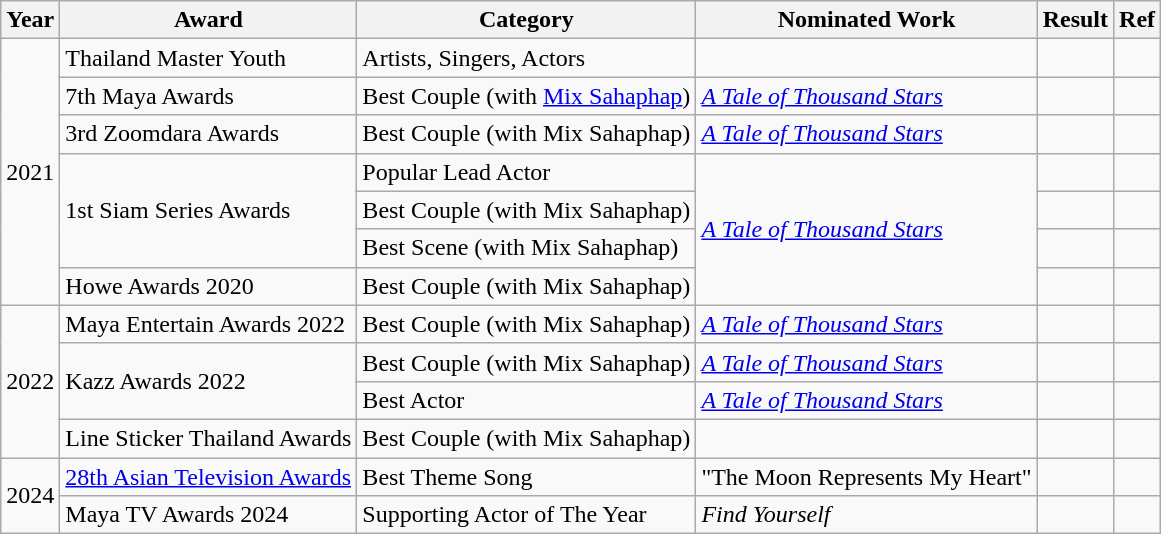<table class="wikitable">
<tr>
<th>Year</th>
<th>Award</th>
<th>Category</th>
<th>Nominated Work</th>
<th>Result</th>
<th>Ref</th>
</tr>
<tr>
<td rowspan="7">2021</td>
<td>Thailand Master Youth</td>
<td>Artists, Singers, Actors</td>
<td></td>
<td></td>
<td></td>
</tr>
<tr>
<td>7th Maya Awards</td>
<td>Best Couple (with <a href='#'>Mix Sahaphap</a>)</td>
<td><em><a href='#'>A Tale of Thousand Stars</a></em></td>
<td></td>
<td></td>
</tr>
<tr>
<td>3rd Zoomdara Awards</td>
<td>Best Couple (with Mix Sahaphap)</td>
<td><em><a href='#'>A Tale of Thousand Stars</a></em></td>
<td></td>
<td></td>
</tr>
<tr>
<td rowspan="3">1st Siam Series Awards</td>
<td>Popular Lead Actor</td>
<td rowspan="4"><em><a href='#'>A Tale of Thousand Stars</a></em></td>
<td></td>
<td></td>
</tr>
<tr>
<td>Best Couple (with Mix Sahaphap)</td>
<td></td>
<td></td>
</tr>
<tr>
<td>Best Scene (with Mix Sahaphap)</td>
<td></td>
<td></td>
</tr>
<tr>
<td>Howe Awards 2020</td>
<td>Best Couple (with Mix Sahaphap)</td>
<td></td>
<td></td>
</tr>
<tr>
<td rowspan="4">2022</td>
<td>Maya Entertain Awards 2022</td>
<td>Best Couple (with Mix Sahaphap)</td>
<td><em><a href='#'>A Tale of Thousand Stars</a></em></td>
<td></td>
<td></td>
</tr>
<tr>
<td rowspan="2">Kazz Awards 2022</td>
<td>Best Couple (with Mix Sahaphap)</td>
<td><em><a href='#'>A Tale of Thousand Stars</a></em></td>
<td></td>
<td></td>
</tr>
<tr>
<td>Best Actor</td>
<td><em><a href='#'>A Tale of Thousand Stars</a></em></td>
<td></td>
<td></td>
</tr>
<tr>
<td>Line Sticker Thailand Awards</td>
<td>Best Couple (with Mix Sahaphap)</td>
<td></td>
<td></td>
<td></td>
</tr>
<tr>
<td rowspan="2">2024</td>
<td><a href='#'>28th Asian Television Awards</a></td>
<td>Best Theme Song</td>
<td>"The Moon Represents My Heart"</td>
<td></td>
<td></td>
</tr>
<tr>
<td>Maya TV Awards 2024</td>
<td>Supporting Actor of The Year</td>
<td><em>Find Yourself</em></td>
<td></td>
<td></td>
</tr>
</table>
